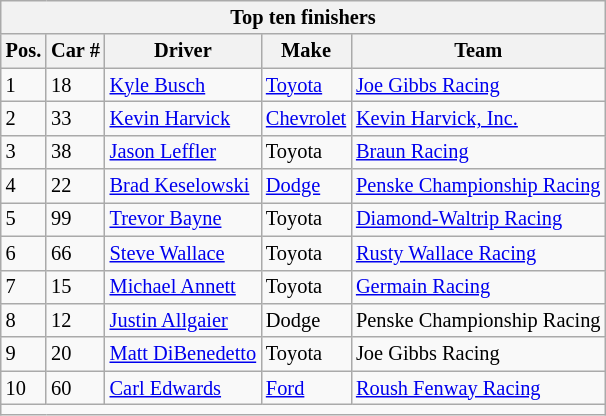<table class="wikitable" style="font-size: 85%;">
<tr>
<th colspan=5 align=center>Top ten finishers</th>
</tr>
<tr>
<th>Pos.</th>
<th>Car #</th>
<th>Driver</th>
<th>Make</th>
<th>Team</th>
</tr>
<tr>
<td>1</td>
<td>18</td>
<td><a href='#'>Kyle Busch</a></td>
<td><a href='#'>Toyota</a></td>
<td><a href='#'>Joe Gibbs Racing</a></td>
</tr>
<tr>
<td>2</td>
<td>33</td>
<td><a href='#'>Kevin Harvick</a></td>
<td><a href='#'>Chevrolet</a></td>
<td><a href='#'>Kevin Harvick, Inc.</a></td>
</tr>
<tr>
<td>3</td>
<td>38</td>
<td><a href='#'>Jason Leffler</a></td>
<td>Toyota</td>
<td><a href='#'>Braun Racing</a></td>
</tr>
<tr>
<td>4</td>
<td>22</td>
<td><a href='#'>Brad Keselowski</a></td>
<td><a href='#'>Dodge</a></td>
<td><a href='#'>Penske Championship Racing</a></td>
</tr>
<tr>
<td>5</td>
<td>99</td>
<td><a href='#'>Trevor Bayne</a></td>
<td>Toyota</td>
<td><a href='#'>Diamond-Waltrip Racing</a></td>
</tr>
<tr>
<td>6</td>
<td>66</td>
<td><a href='#'>Steve Wallace</a></td>
<td>Toyota</td>
<td><a href='#'>Rusty Wallace Racing</a></td>
</tr>
<tr>
<td>7</td>
<td>15</td>
<td><a href='#'>Michael Annett</a></td>
<td>Toyota</td>
<td><a href='#'>Germain Racing</a></td>
</tr>
<tr>
<td>8</td>
<td>12</td>
<td><a href='#'>Justin Allgaier</a></td>
<td>Dodge</td>
<td>Penske Championship Racing</td>
</tr>
<tr>
<td>9</td>
<td>20</td>
<td><a href='#'>Matt DiBenedetto</a></td>
<td>Toyota</td>
<td>Joe Gibbs Racing</td>
</tr>
<tr>
<td>10</td>
<td>60</td>
<td><a href='#'>Carl Edwards</a></td>
<td><a href='#'>Ford</a></td>
<td><a href='#'>Roush Fenway Racing</a></td>
</tr>
<tr>
<td colspan=5 align=center></td>
</tr>
</table>
